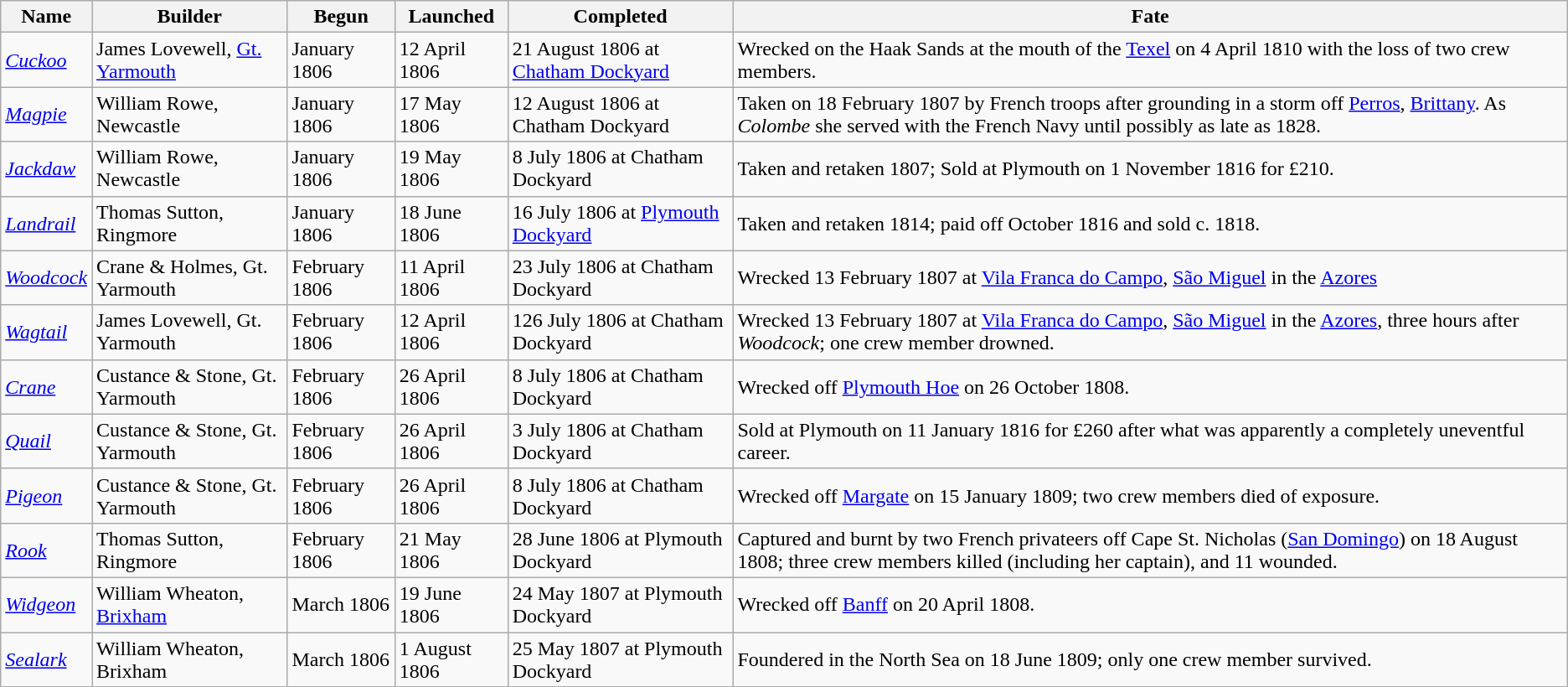<table class="wikitable">
<tr>
<th>Name</th>
<th>Builder</th>
<th>Begun</th>
<th>Launched</th>
<th>Completed</th>
<th>Fate</th>
</tr>
<tr>
<td><a href='#'><em>Cuckoo</em></a></td>
<td>James Lovewell, <a href='#'>Gt. Yarmouth</a></td>
<td>January 1806</td>
<td>12 April 1806</td>
<td>21 August 1806 at <a href='#'>Chatham Dockyard</a></td>
<td>Wrecked on the Haak Sands at the mouth of the <a href='#'>Texel</a> on 4 April 1810 with the loss of two crew members.</td>
</tr>
<tr>
<td><a href='#'><em>Magpie</em></a></td>
<td>William Rowe, Newcastle</td>
<td>January 1806</td>
<td>17 May 1806</td>
<td>12 August 1806 at Chatham Dockyard</td>
<td>Taken on 18 February 1807 by French troops after grounding in a storm off <a href='#'>Perros</a>, <a href='#'>Brittany</a>. As <em>Colombe</em> she served with the French Navy until possibly as late as 1828.</td>
</tr>
<tr>
<td><a href='#'><em>Jackdaw</em></a></td>
<td>William Rowe, Newcastle</td>
<td>January 1806</td>
<td>19 May 1806</td>
<td>8 July 1806 at Chatham Dockyard</td>
<td>Taken and retaken 1807; Sold at Plymouth on 1 November 1816 for £210.</td>
</tr>
<tr>
<td><a href='#'><em>Landrail</em></a></td>
<td>Thomas Sutton, Ringmore</td>
<td>January 1806</td>
<td>18 June 1806</td>
<td>16 July 1806 at <a href='#'>Plymouth Dockyard</a></td>
<td>Taken and retaken 1814; paid off October 1816 and sold c. 1818.</td>
</tr>
<tr>
<td><a href='#'><em>Woodcock</em></a></td>
<td>Crane & Holmes, Gt. Yarmouth</td>
<td>February 1806</td>
<td>11 April 1806</td>
<td>23 July 1806 at Chatham Dockyard</td>
<td>Wrecked 13 February 1807 at <a href='#'>Vila Franca do Campo</a>, <a href='#'>São Miguel</a> in the <a href='#'>Azores</a></td>
</tr>
<tr>
<td><a href='#'><em>Wagtail</em></a></td>
<td>James Lovewell, Gt. Yarmouth</td>
<td>February 1806</td>
<td>12 April 1806</td>
<td>126 July 1806 at Chatham Dockyard</td>
<td>Wrecked 13 February 1807 at <a href='#'>Vila Franca do Campo</a>, <a href='#'>São Miguel</a> in the <a href='#'>Azores</a>, three hours after <em>Woodcock</em>; one crew member drowned.</td>
</tr>
<tr>
<td><a href='#'><em>Crane</em></a></td>
<td>Custance & Stone, Gt.  Yarmouth</td>
<td>February 1806</td>
<td>26 April 1806</td>
<td>8 July 1806 at Chatham Dockyard</td>
<td>Wrecked off <a href='#'>Plymouth Hoe</a> on 26 October 1808.</td>
</tr>
<tr>
<td><a href='#'><em>Quail</em></a></td>
<td>Custance & Stone, Gt.  Yarmouth</td>
<td>February 1806</td>
<td>26 April 1806</td>
<td>3 July 1806 at Chatham Dockyard</td>
<td>Sold at Plymouth on 11 January 1816 for £260 after what was apparently a completely uneventful career.</td>
</tr>
<tr>
<td><a href='#'><em>Pigeon</em></a></td>
<td>Custance & Stone, Gt.  Yarmouth</td>
<td>February 1806</td>
<td>26 April 1806</td>
<td>8 July 1806 at Chatham Dockyard</td>
<td>Wrecked off <a href='#'>Margate</a> on 15 January 1809; two crew members died of exposure.</td>
</tr>
<tr>
<td><a href='#'><em>Rook</em></a></td>
<td>Thomas Sutton, Ringmore</td>
<td>February 1806</td>
<td>21 May 1806</td>
<td>28 June 1806 at Plymouth Dockyard</td>
<td>Captured and burnt by two French privateers off Cape St. Nicholas (<a href='#'>San Domingo</a>) on 18 August 1808; three crew members killed (including her captain), and 11 wounded.</td>
</tr>
<tr>
<td><a href='#'><em>Widgeon</em></a></td>
<td>William Wheaton, <a href='#'>Brixham</a></td>
<td>March 1806</td>
<td>19 June 1806</td>
<td>24 May 1807 at Plymouth Dockyard</td>
<td>Wrecked off <a href='#'>Banff</a> on 20 April 1808.</td>
</tr>
<tr>
<td><a href='#'><em>Sealark</em></a></td>
<td>William Wheaton, Brixham</td>
<td>March 1806</td>
<td>1 August 1806</td>
<td>25 May 1807 at Plymouth Dockyard</td>
<td>Foundered in the North Sea on 18 June 1809; only one crew member survived.</td>
</tr>
</table>
